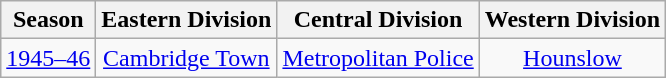<table class="wikitable" style="text-align: center">
<tr>
<th>Season</th>
<th>Eastern Division</th>
<th>Central Division</th>
<th>Western Division</th>
</tr>
<tr>
<td><a href='#'>1945–46</a></td>
<td><a href='#'>Cambridge Town</a></td>
<td><a href='#'>Metropolitan Police</a></td>
<td><a href='#'>Hounslow</a></td>
</tr>
</table>
